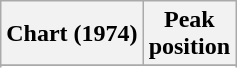<table class="wikitable sortable plainrowheaders" style="text-align:center">
<tr>
<th scope"col">Chart (1974)</th>
<th scope"col">Peak<br>position</th>
</tr>
<tr>
</tr>
<tr>
</tr>
</table>
